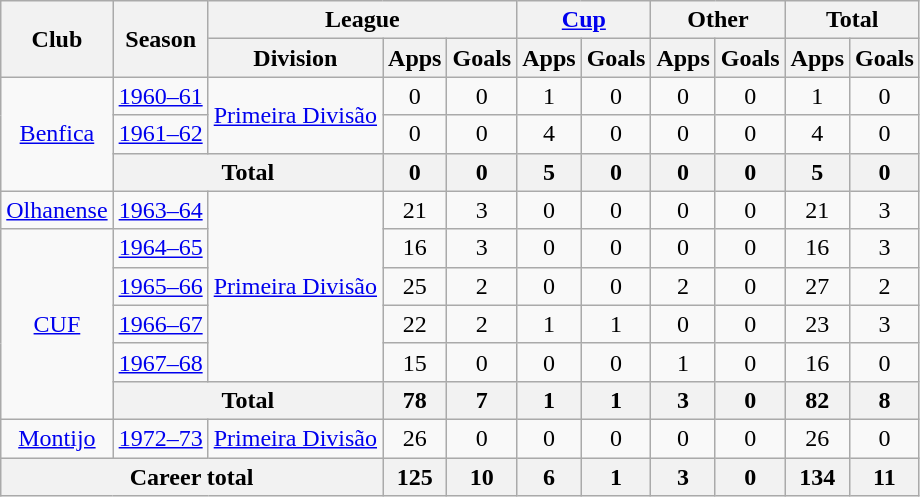<table class="wikitable" style="text-align: center">
<tr>
<th rowspan="2">Club</th>
<th rowspan="2">Season</th>
<th colspan="3">League</th>
<th colspan="2"><a href='#'>Cup</a></th>
<th colspan="2">Other</th>
<th colspan="2">Total</th>
</tr>
<tr>
<th>Division</th>
<th>Apps</th>
<th>Goals</th>
<th>Apps</th>
<th>Goals</th>
<th>Apps</th>
<th>Goals</th>
<th>Apps</th>
<th>Goals</th>
</tr>
<tr>
<td rowspan="3"><a href='#'>Benfica</a></td>
<td><a href='#'>1960–61</a></td>
<td rowspan="2"><a href='#'>Primeira Divisão</a></td>
<td>0</td>
<td>0</td>
<td>1</td>
<td>0</td>
<td>0</td>
<td>0</td>
<td>1</td>
<td>0</td>
</tr>
<tr>
<td><a href='#'>1961–62</a></td>
<td>0</td>
<td>0</td>
<td>4</td>
<td>0</td>
<td>0</td>
<td>0</td>
<td>4</td>
<td>0</td>
</tr>
<tr>
<th colspan="2"><strong>Total</strong></th>
<th>0</th>
<th>0</th>
<th>5</th>
<th>0</th>
<th>0</th>
<th>0</th>
<th>5</th>
<th>0</th>
</tr>
<tr>
<td><a href='#'>Olhanense</a></td>
<td><a href='#'>1963–64</a></td>
<td rowspan="5"><a href='#'>Primeira Divisão</a></td>
<td>21</td>
<td>3</td>
<td>0</td>
<td>0</td>
<td>0</td>
<td>0</td>
<td>21</td>
<td>3</td>
</tr>
<tr>
<td rowspan="5"><a href='#'>CUF</a></td>
<td><a href='#'>1964–65</a></td>
<td>16</td>
<td>3</td>
<td>0</td>
<td>0</td>
<td>0</td>
<td>0</td>
<td>16</td>
<td>3</td>
</tr>
<tr>
<td><a href='#'>1965–66</a></td>
<td>25</td>
<td>2</td>
<td>0</td>
<td>0</td>
<td>2</td>
<td>0</td>
<td>27</td>
<td>2</td>
</tr>
<tr>
<td><a href='#'>1966–67</a></td>
<td>22</td>
<td>2</td>
<td>1</td>
<td>1</td>
<td>0</td>
<td>0</td>
<td>23</td>
<td>3</td>
</tr>
<tr>
<td><a href='#'>1967–68</a></td>
<td>15</td>
<td>0</td>
<td>0</td>
<td>0</td>
<td>1</td>
<td>0</td>
<td>16</td>
<td>0</td>
</tr>
<tr>
<th colspan="2"><strong>Total</strong></th>
<th>78</th>
<th>7</th>
<th>1</th>
<th>1</th>
<th>3</th>
<th>0</th>
<th>82</th>
<th>8</th>
</tr>
<tr>
<td><a href='#'>Montijo</a></td>
<td><a href='#'>1972–73</a></td>
<td><a href='#'>Primeira Divisão</a></td>
<td>26</td>
<td>0</td>
<td>0</td>
<td>0</td>
<td>0</td>
<td>0</td>
<td>26</td>
<td>0</td>
</tr>
<tr>
<th colspan="3"><strong>Career total</strong></th>
<th>125</th>
<th>10</th>
<th>6</th>
<th>1</th>
<th>3</th>
<th>0</th>
<th>134</th>
<th>11</th>
</tr>
</table>
